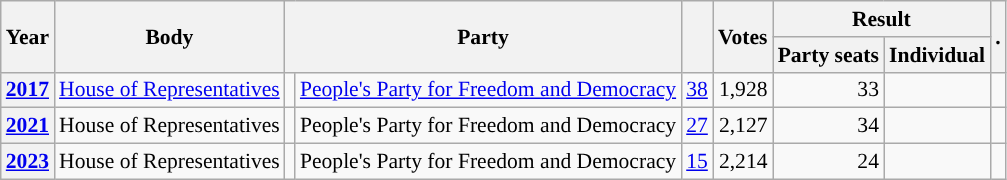<table class="wikitable plainrowheaders sortable" border=2 cellpadding=4 cellspacing=0 style="border: 1px #aaa solid; font-size: 90%; text-align:center;">
<tr>
<th scope="col" rowspan=2>Year</th>
<th scope="col" rowspan=2>Body</th>
<th scope="col" colspan=2 rowspan=2>Party</th>
<th scope="col" rowspan=2></th>
<th scope="col" rowspan=2>Votes</th>
<th scope="colgroup" colspan=2>Result</th>
<th scope="col" rowspan=2 class="unsortable">.</th>
</tr>
<tr>
<th scope="col">Party seats</th>
<th scope="col">Individual</th>
</tr>
<tr>
<th scope="row"><a href='#'>2017</a></th>
<td><a href='#'>House of Representatives</a></td>
<td style="background-color:"></td>
<td><a href='#'>People's Party for Freedom and Democracy</a></td>
<td style=text-align:right><a href='#'>38</a></td>
<td style=text-align:right>1,928</td>
<td style=text-align:right>33</td>
<td></td>
<td></td>
</tr>
<tr>
<th scope="row"><a href='#'>2021</a></th>
<td>House of Representatives</td>
<td style="background-color:"></td>
<td>People's Party for Freedom and Democracy</td>
<td style=text-align:right><a href='#'>27</a></td>
<td style=text-align:right>2,127</td>
<td style=text-align:right>34</td>
<td></td>
<td></td>
</tr>
<tr>
<th scope="row"><a href='#'>2023</a></th>
<td>House of Representatives</td>
<td style="background-color:"></td>
<td>People's Party for Freedom and Democracy</td>
<td style=text-align:right><a href='#'>15</a></td>
<td style=text-align:right>2,214</td>
<td style=text-align:right>24</td>
<td></td>
<td></td>
</tr>
</table>
